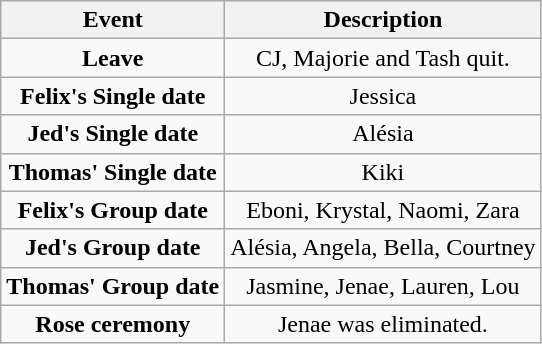<table class="wikitable sortable" style="text-align:center;">
<tr>
<th>Event</th>
<th>Description</th>
</tr>
<tr>
<td><strong>Leave</strong></td>
<td>CJ, Majorie and Tash quit.</td>
</tr>
<tr>
<td><strong>Felix's Single date</strong></td>
<td>Jessica</td>
</tr>
<tr>
<td><strong>Jed's Single date</strong></td>
<td>Alésia</td>
</tr>
<tr>
<td><strong>Thomas' Single date</strong></td>
<td>Kiki</td>
</tr>
<tr>
<td><strong>Felix's Group date</strong></td>
<td>Eboni, Krystal, Naomi, Zara</td>
</tr>
<tr>
<td><strong>Jed's Group date</strong></td>
<td>Alésia, Angela, Bella, Courtney</td>
</tr>
<tr>
<td><strong>Thomas' Group date</strong></td>
<td>Jasmine, Jenae, Lauren, Lou</td>
</tr>
<tr>
<td><strong>Rose ceremony</strong></td>
<td>Jenae was eliminated.</td>
</tr>
</table>
